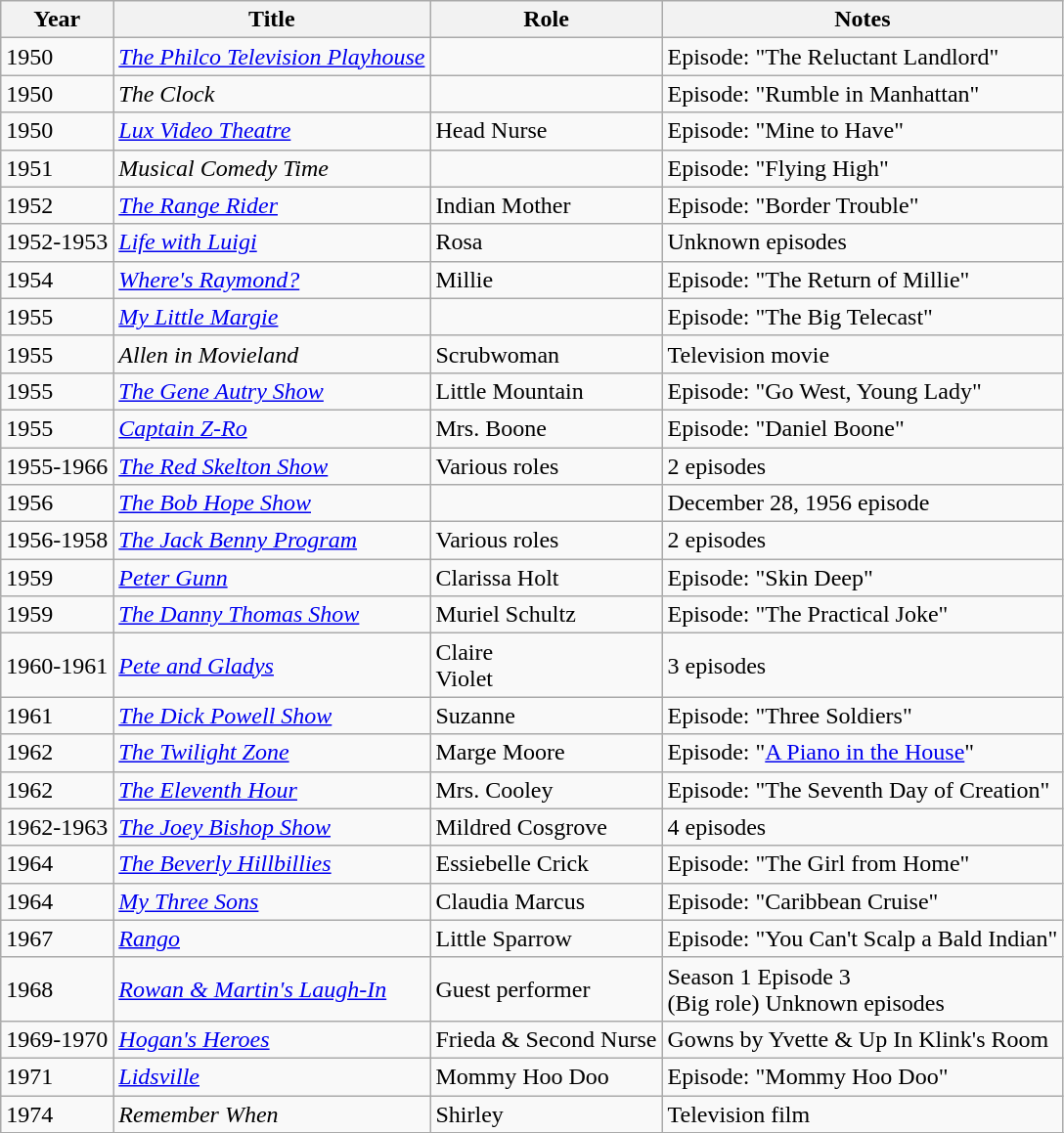<table class="wikitable sortable">
<tr>
<th>Year</th>
<th>Title</th>
<th>Role</th>
<th class="unsortable">Notes</th>
</tr>
<tr>
<td>1950</td>
<td><em><a href='#'>The Philco Television Playhouse</a></em></td>
<td></td>
<td>Episode: "The Reluctant Landlord"</td>
</tr>
<tr>
<td>1950</td>
<td><em>The Clock</em></td>
<td></td>
<td>Episode: "Rumble in Manhattan"</td>
</tr>
<tr>
<td>1950</td>
<td><em><a href='#'>Lux Video Theatre</a></em></td>
<td>Head Nurse</td>
<td>Episode: "Mine to Have"</td>
</tr>
<tr>
<td>1951</td>
<td><em>Musical Comedy Time</em></td>
<td></td>
<td>Episode: "Flying High"</td>
</tr>
<tr>
<td>1952</td>
<td><em><a href='#'>The Range Rider</a></em></td>
<td>Indian Mother</td>
<td>Episode: "Border Trouble"</td>
</tr>
<tr>
<td>1952-1953</td>
<td><em><a href='#'>Life with Luigi</a></em></td>
<td>Rosa</td>
<td>Unknown episodes</td>
</tr>
<tr>
<td>1954</td>
<td><em><a href='#'>Where's Raymond?</a></em></td>
<td>Millie</td>
<td>Episode: "The Return of Millie"</td>
</tr>
<tr>
<td>1955</td>
<td><em><a href='#'>My Little Margie</a></em></td>
<td></td>
<td>Episode: "The Big Telecast"</td>
</tr>
<tr>
<td>1955</td>
<td><em>Allen in Movieland</em></td>
<td>Scrubwoman</td>
<td>Television movie</td>
</tr>
<tr>
<td>1955</td>
<td><em><a href='#'>The Gene Autry Show</a></em></td>
<td>Little Mountain</td>
<td>Episode: "Go West, Young Lady"</td>
</tr>
<tr>
<td>1955</td>
<td><em><a href='#'>Captain Z-Ro</a></em></td>
<td>Mrs. Boone</td>
<td>Episode: "Daniel Boone"</td>
</tr>
<tr>
<td>1955-1966</td>
<td><em><a href='#'>The Red Skelton Show</a></em></td>
<td>Various roles</td>
<td>2 episodes</td>
</tr>
<tr>
<td>1956</td>
<td><em><a href='#'>The Bob Hope Show</a></em></td>
<td></td>
<td>December 28, 1956 episode</td>
</tr>
<tr>
<td>1956-1958</td>
<td><em><a href='#'>The Jack Benny Program</a></em></td>
<td>Various roles</td>
<td>2 episodes</td>
</tr>
<tr>
<td>1959</td>
<td><em><a href='#'>Peter Gunn</a></em></td>
<td>Clarissa Holt</td>
<td>Episode: "Skin Deep"</td>
</tr>
<tr>
<td>1959</td>
<td><em><a href='#'>The Danny Thomas Show</a></em></td>
<td>Muriel Schultz</td>
<td>Episode: "The Practical Joke"</td>
</tr>
<tr>
<td>1960-1961</td>
<td><em><a href='#'>Pete and Gladys</a></em></td>
<td>Claire<br>Violet</td>
<td>3 episodes</td>
</tr>
<tr>
<td>1961</td>
<td><em><a href='#'>The Dick Powell Show</a></em></td>
<td>Suzanne</td>
<td>Episode: "Three Soldiers"</td>
</tr>
<tr>
<td>1962</td>
<td><em><a href='#'>The Twilight Zone</a></em></td>
<td>Marge Moore</td>
<td>Episode: "<a href='#'>A Piano in the House</a>"</td>
</tr>
<tr>
<td>1962</td>
<td><em><a href='#'>The Eleventh Hour</a></em></td>
<td>Mrs. Cooley</td>
<td>Episode: "The Seventh Day of Creation"</td>
</tr>
<tr>
<td>1962-1963</td>
<td><em><a href='#'>The Joey Bishop Show</a></em></td>
<td>Mildred Cosgrove</td>
<td>4 episodes</td>
</tr>
<tr>
<td>1964</td>
<td><em><a href='#'>The Beverly Hillbillies</a></em></td>
<td>Essiebelle Crick</td>
<td>Episode: "The Girl from Home"</td>
</tr>
<tr>
<td>1964</td>
<td><em><a href='#'>My Three Sons</a></em></td>
<td>Claudia Marcus</td>
<td>Episode: "Caribbean Cruise"</td>
</tr>
<tr>
<td>1967</td>
<td><em><a href='#'>Rango</a></em></td>
<td>Little Sparrow</td>
<td>Episode: "You Can't Scalp a Bald Indian"</td>
</tr>
<tr>
<td>1968</td>
<td><em><a href='#'>Rowan & Martin's Laugh-In</a></em></td>
<td>Guest performer</td>
<td>Season 1 Episode 3<br>(Big role)
Unknown episodes</td>
</tr>
<tr>
<td>1969-1970</td>
<td><em><a href='#'>Hogan's Heroes</a></em></td>
<td>Frieda & Second Nurse</td>
<td>Gowns by Yvette & Up In Klink's Room</td>
</tr>
<tr>
<td>1971</td>
<td><em><a href='#'>Lidsville</a></em></td>
<td>Mommy Hoo Doo</td>
<td>Episode: "Mommy Hoo Doo"</td>
</tr>
<tr>
<td>1974</td>
<td><em>Remember When</em></td>
<td>Shirley</td>
<td>Television film</td>
</tr>
<tr>
</tr>
</table>
